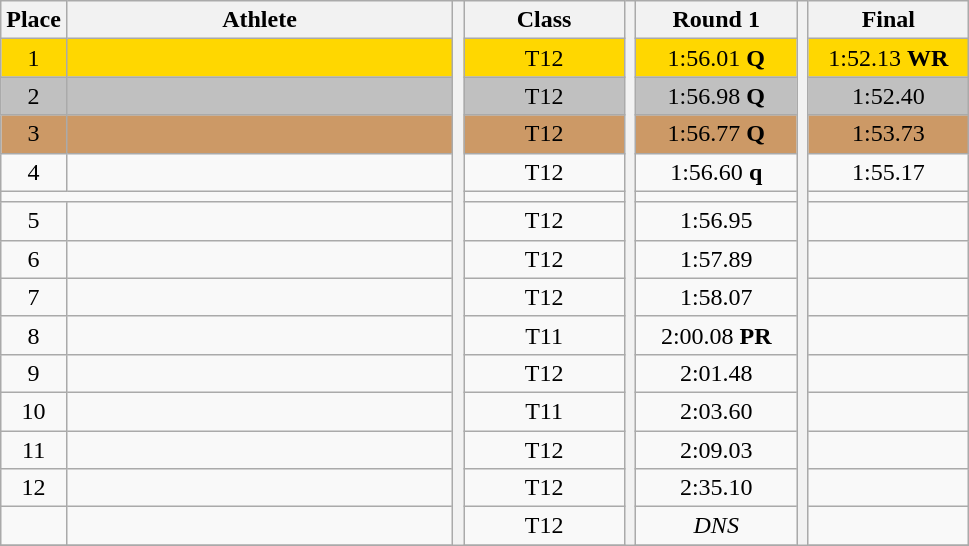<table class="wikitable" style="text-align:center">
<tr>
<th>Place</th>
<th width=250>Athlete</th>
<th rowspan=31></th>
<th width=100>Class</th>
<th rowspan=31></th>
<th width=100>Round 1</th>
<th rowspan=31></th>
<th width=100>Final</th>
</tr>
<tr bgcolor=gold>
<td>1</td>
<td align=left></td>
<td>T12</td>
<td>1:56.01 <strong>Q</strong></td>
<td>1:52.13 <strong>WR</strong></td>
</tr>
<tr bgcolor=silver>
<td>2</td>
<td align=left></td>
<td>T12</td>
<td>1:56.98 <strong>Q</strong></td>
<td>1:52.40</td>
</tr>
<tr bgcolor=cc9966>
<td>3</td>
<td align=left></td>
<td>T12</td>
<td>1:56.77 <strong>Q</strong></td>
<td>1:53.73</td>
</tr>
<tr>
<td>4</td>
<td align=left></td>
<td>T12</td>
<td>1:56.60 <strong>q</strong></td>
<td>1:55.17</td>
</tr>
<tr>
<td colspan=10></td>
</tr>
<tr>
<td>5</td>
<td align=left></td>
<td>T12</td>
<td>1:56.95</td>
<td></td>
</tr>
<tr>
<td>6</td>
<td align=left></td>
<td>T12</td>
<td>1:57.89</td>
<td></td>
</tr>
<tr>
<td>7</td>
<td align=left></td>
<td>T12</td>
<td>1:58.07</td>
<td></td>
</tr>
<tr>
<td>8</td>
<td align=left></td>
<td>T11</td>
<td>2:00.08 <strong>PR</strong></td>
<td></td>
</tr>
<tr>
<td>9</td>
<td align=left></td>
<td>T12</td>
<td>2:01.48</td>
<td></td>
</tr>
<tr>
<td>10</td>
<td align=left></td>
<td>T11</td>
<td>2:03.60</td>
<td></td>
</tr>
<tr>
<td>11</td>
<td align=left></td>
<td>T12</td>
<td>2:09.03</td>
<td></td>
</tr>
<tr>
<td>12</td>
<td align=left></td>
<td>T12</td>
<td>2:35.10</td>
<td></td>
</tr>
<tr>
<td></td>
<td align=left></td>
<td>T12</td>
<td><em>DNS</em></td>
<td></td>
</tr>
<tr>
</tr>
</table>
